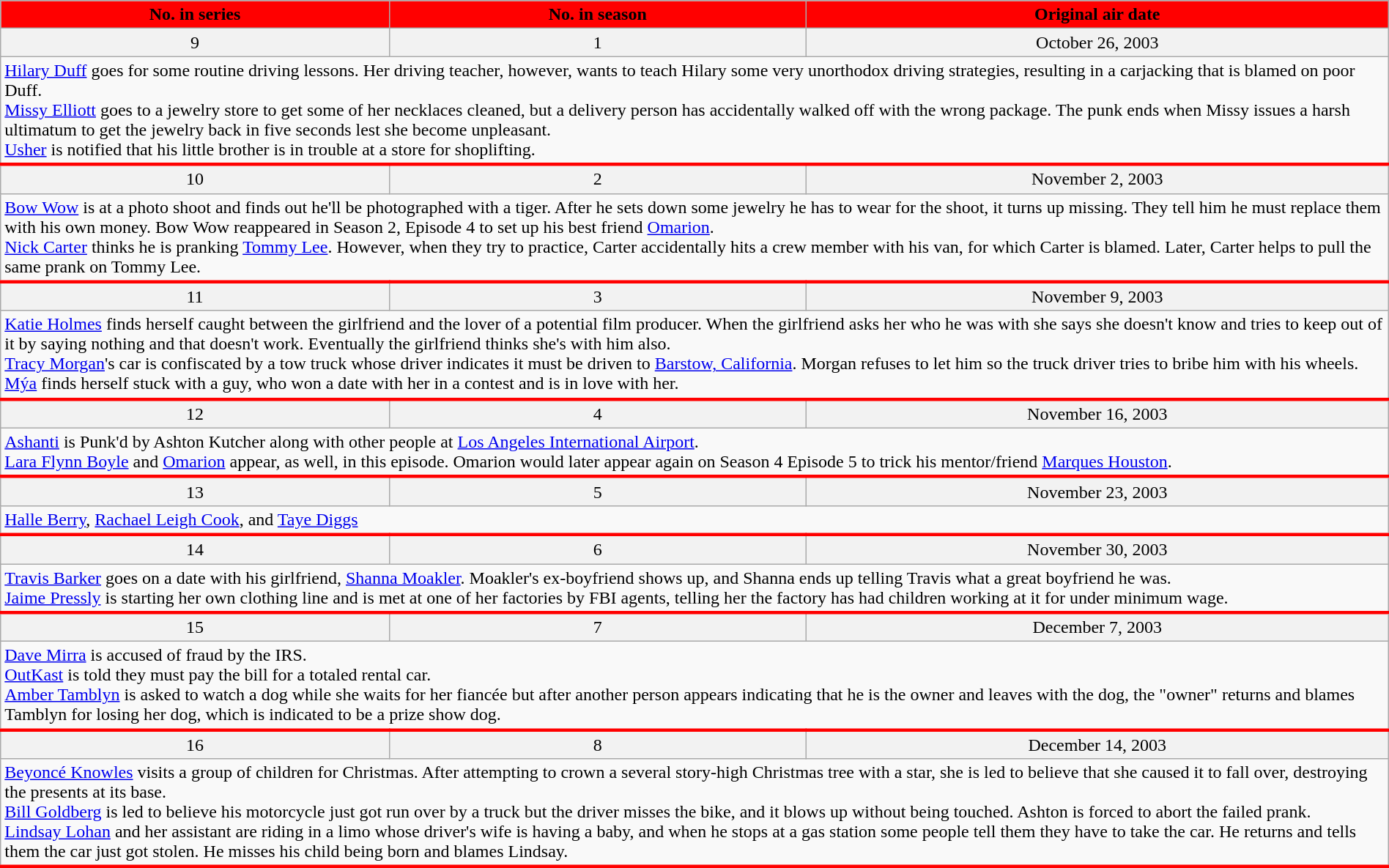<table class="wikitable plainrowheaders" style="width:100%; text-align:center">
<tr style="background:#f00; font-weight:bold;">
<td>No. in series</td>
<td>No. in season</td>
<td>Original air date</td>
</tr>
<tr style="background:#f2f2f2">
<td>9</td>
<td>1</td>
<td>October 26, 2003</td>
</tr>
<tr>
<td colspan="7"  style="text-align:left; border-bottom:3px solid #f00;"><a href='#'>Hilary Duff</a> goes for some routine driving lessons. Her driving teacher, however, wants to teach Hilary some very unorthodox driving strategies, resulting in a carjacking that is blamed on poor Duff.<br><a href='#'>Missy Elliott</a> goes to a jewelry store to get some of her necklaces cleaned, but a delivery person has accidentally walked off with the wrong package. The punk ends when Missy issues a harsh ultimatum to get the jewelry back in five seconds lest she become unpleasant.<br><a href='#'>Usher</a> is notified that his little brother is in trouble at a store for shoplifting.</td>
</tr>
<tr style="background:#f2f2f2">
<td>10</td>
<td>2</td>
<td>November 2, 2003</td>
</tr>
<tr>
<td colspan="7"  style="text-align:left; border-bottom:3px solid #f00;"><a href='#'>Bow Wow</a> is at a photo shoot and finds out he'll be photographed with a tiger. After he sets down some jewelry he has to wear for the shoot, it turns up missing. They tell him he must replace them with his own money. Bow Wow reappeared in Season 2, Episode 4 to set up his best friend <a href='#'>Omarion</a>.<br><a href='#'>Nick Carter</a> thinks he is pranking <a href='#'>Tommy Lee</a>. However, when they try to practice, Carter accidentally hits a crew member with his van, for which Carter is blamed. Later, Carter helps to pull the same prank on Tommy Lee.</td>
</tr>
<tr style="background:#f2f2f2">
<td>11</td>
<td>3</td>
<td>November 9, 2003</td>
</tr>
<tr>
<td colspan="7"  style="text-align:left; border-bottom:3px solid #f00;"><a href='#'>Katie Holmes</a> finds herself caught between the girlfriend and the lover of a potential film producer. When the girlfriend asks her who he was with she says she doesn't know and tries to keep out of it by saying nothing and that doesn't work. Eventually the girlfriend thinks she's with him also.<br><a href='#'>Tracy Morgan</a>'s car is confiscated by a tow truck whose driver indicates it must be driven to <a href='#'>Barstow, California</a>. Morgan refuses to let him so the truck driver tries to bribe him with his wheels.<br><a href='#'>Mýa</a> finds herself stuck with a guy, who won a date with her in a contest and is in love with her.</td>
</tr>
<tr style="background:#f2f2f2">
<td>12</td>
<td>4</td>
<td>November 16, 2003</td>
</tr>
<tr>
<td colspan="7"  style="text-align:left; border-bottom:3px solid #f00;"><a href='#'>Ashanti</a> is Punk'd by Ashton Kutcher along with other people at <a href='#'>Los Angeles International Airport</a>.<br><a href='#'>Lara Flynn Boyle</a> and <a href='#'>Omarion</a> appear, as well, in this episode. Omarion would later appear again on Season 4 Episode 5 to trick his mentor/friend <a href='#'>Marques Houston</a>.</td>
</tr>
<tr style="background:#f2f2f2">
<td>13</td>
<td>5</td>
<td>November 23, 2003</td>
</tr>
<tr>
<td colspan="7"  style="text-align:left; border-bottom:3px solid #f00;"><a href='#'>Halle Berry</a>, <a href='#'>Rachael Leigh Cook</a>, and <a href='#'>Taye Diggs</a></td>
</tr>
<tr style="background:#f2f2f2">
<td>14</td>
<td>6</td>
<td>November 30, 2003</td>
</tr>
<tr>
<td colspan="7"  style="text-align:left; border-bottom:3px solid #f00;"><a href='#'>Travis Barker</a> goes on a date with his girlfriend, <a href='#'>Shanna Moakler</a>. Moakler's ex-boyfriend shows up, and Shanna ends up telling Travis what a great boyfriend he was.<br><a href='#'>Jaime Pressly</a> is starting her own clothing line and is met at one of her factories by FBI agents, telling her the factory has had children working at it for under minimum wage.</td>
</tr>
<tr style="background:#f2f2f2">
<td>15</td>
<td>7</td>
<td>December 7, 2003</td>
</tr>
<tr>
<td colspan="7"  style="text-align:left; border-bottom:3px solid #f00;"><a href='#'>Dave Mirra</a> is accused of fraud by the IRS.<br><a href='#'>OutKast</a> is told they must pay the bill for a totaled rental car.<br><a href='#'>Amber Tamblyn</a> is asked to watch a dog while she waits for her fiancée but after another person appears indicating that he is the owner and leaves with the dog, the "owner" returns and blames Tamblyn for losing her dog, which is indicated to be a prize show dog.</td>
</tr>
<tr style="background:#f2f2f2">
<td>16</td>
<td>8</td>
<td>December 14, 2003</td>
</tr>
<tr>
<td colspan="7"  style="text-align:left; border-bottom:3px solid #f00;"><a href='#'>Beyoncé Knowles</a> visits a group of children for Christmas. After attempting to crown a several story-high Christmas tree with a star, she is led to believe that she caused it to fall over, destroying the presents at its base.<br><a href='#'>Bill Goldberg</a> is led to believe his motorcycle just got run over by a truck but the driver misses the bike, and it blows up without being touched. Ashton is forced to abort the failed prank.<br><a href='#'>Lindsay Lohan</a> and her assistant are riding in a limo whose driver's wife is having a baby, and when he stops at a gas station some people tell them they have to take the car. He returns and tells them the car just got stolen. He misses his child being born and blames Lindsay.</td>
</tr>
</table>
